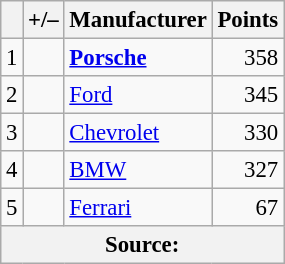<table class="wikitable" style="font-size: 95%;">
<tr>
<th scope="col"></th>
<th scope="col">+/–</th>
<th scope="col">Manufacturer</th>
<th scope="col">Points</th>
</tr>
<tr>
<td align=center>1</td>
<td align="left"></td>
<td><strong> <a href='#'>Porsche</a></strong></td>
<td align=right>358</td>
</tr>
<tr>
<td align=center>2</td>
<td align="left"></td>
<td> <a href='#'>Ford</a></td>
<td align=right>345</td>
</tr>
<tr>
<td align=center>3</td>
<td align="left"></td>
<td> <a href='#'>Chevrolet</a></td>
<td align=right>330</td>
</tr>
<tr>
<td align=center>4</td>
<td align="left"></td>
<td> <a href='#'>BMW</a></td>
<td align=right>327</td>
</tr>
<tr>
<td align=center>5</td>
<td align="left"></td>
<td> <a href='#'>Ferrari</a></td>
<td align=right>67</td>
</tr>
<tr>
<th colspan=5>Source:</th>
</tr>
</table>
